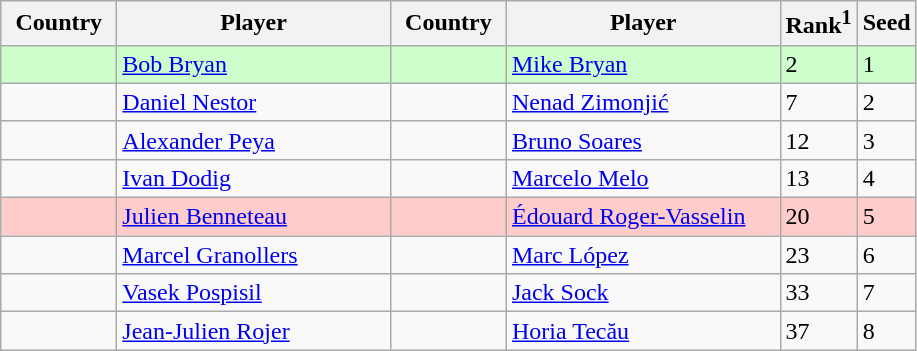<table class="sortable wikitable">
<tr>
<th width="70">Country</th>
<th width="175">Player</th>
<th width="70">Country</th>
<th width="175">Player</th>
<th>Rank<sup>1</sup></th>
<th>Seed</th>
</tr>
<tr style="background:#cfc;">
<td></td>
<td><a href='#'>Bob Bryan</a></td>
<td></td>
<td><a href='#'>Mike Bryan</a></td>
<td>2</td>
<td>1</td>
</tr>
<tr>
<td></td>
<td><a href='#'>Daniel Nestor</a></td>
<td></td>
<td><a href='#'>Nenad Zimonjić</a></td>
<td>7</td>
<td>2</td>
</tr>
<tr>
<td></td>
<td><a href='#'>Alexander Peya</a></td>
<td></td>
<td><a href='#'>Bruno Soares</a></td>
<td>12</td>
<td>3</td>
</tr>
<tr>
<td></td>
<td><a href='#'>Ivan Dodig</a></td>
<td></td>
<td><a href='#'>Marcelo Melo</a></td>
<td>13</td>
<td>4</td>
</tr>
<tr style="background:#fcc;">
<td></td>
<td><a href='#'>Julien Benneteau</a></td>
<td></td>
<td><a href='#'>Édouard Roger-Vasselin</a></td>
<td>20</td>
<td>5</td>
</tr>
<tr>
<td></td>
<td><a href='#'>Marcel Granollers</a></td>
<td></td>
<td><a href='#'>Marc López</a></td>
<td>23</td>
<td>6</td>
</tr>
<tr>
<td></td>
<td><a href='#'>Vasek Pospisil</a></td>
<td></td>
<td><a href='#'>Jack Sock</a></td>
<td>33</td>
<td>7</td>
</tr>
<tr>
<td></td>
<td><a href='#'>Jean-Julien Rojer</a></td>
<td></td>
<td><a href='#'>Horia Tecău</a></td>
<td>37</td>
<td>8</td>
</tr>
</table>
